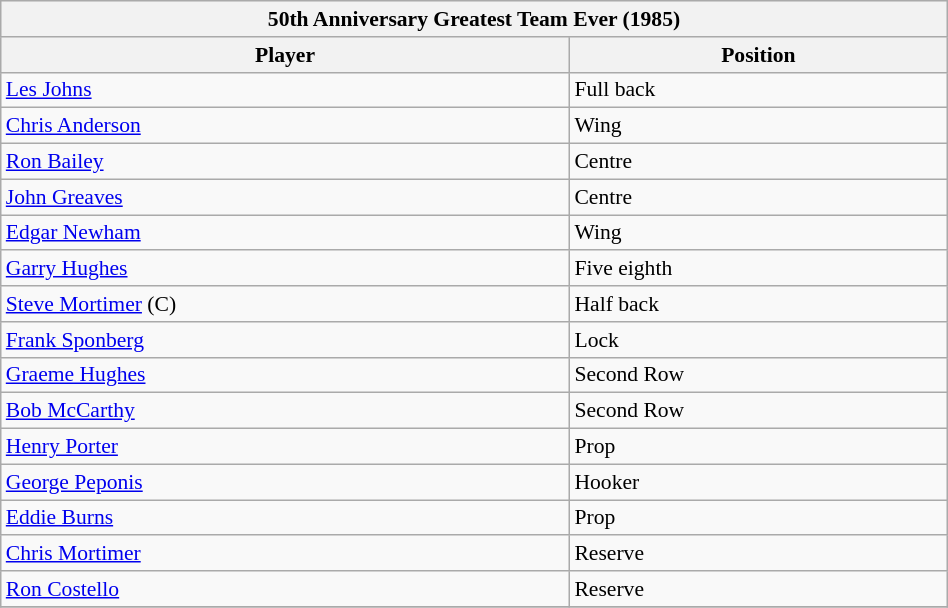<table class="wikitable" width="50%" style="font-size:90%">
<tr bgcolor="#efefef">
<th colspan=11>50th Anniversary Greatest Team Ever (1985)</th>
</tr>
<tr bgcolor="#efefef">
<th>Player</th>
<th>Position</th>
</tr>
<tr>
<td><a href='#'>Les Johns</a><td>Full back</td>
</tr>
<tr>
<td><a href='#'>Chris Anderson</a><td>Wing</td>
</tr>
<tr>
<td><a href='#'>Ron Bailey</a><td>Centre</td>
</tr>
<tr>
<td><a href='#'>John Greaves</a><td>Centre</td>
</tr>
<tr>
<td><a href='#'>Edgar Newham</a><td>Wing</td>
</tr>
<tr>
<td><a href='#'>Garry Hughes</a><td>Five eighth</td>
</tr>
<tr>
<td><a href='#'>Steve Mortimer</a> (C)<td>Half back</td>
</tr>
<tr>
<td><a href='#'>Frank Sponberg</a><td>Lock</td>
</tr>
<tr>
<td><a href='#'>Graeme Hughes</a><td>Second Row</td>
</tr>
<tr>
<td><a href='#'>Bob McCarthy</a><td>Second Row</td>
</tr>
<tr>
<td><a href='#'>Henry Porter</a><td>Prop</td>
</tr>
<tr>
<td><a href='#'>George Peponis</a><td>Hooker</td>
</tr>
<tr>
<td><a href='#'>Eddie Burns</a><td>Prop</td>
</tr>
<tr>
<td><a href='#'>Chris Mortimer</a><td>Reserve</td>
</tr>
<tr>
<td><a href='#'>Ron Costello</a><td>Reserve</td>
</tr>
<tr>
</tr>
</table>
